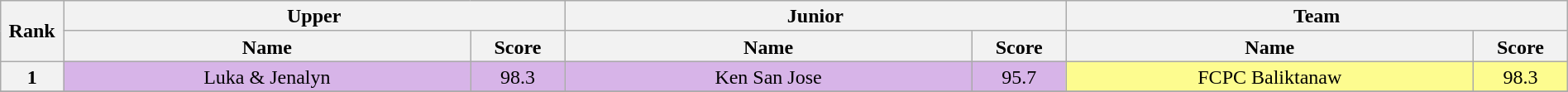<table class="wikitable" style="text-align:center; line-height:17px; width:100%;">
<tr>
<th scope="col" rowspan="2" style="width:04%;">Rank</th>
<th scope="col" colspan="2" style="width:32%;">Upper</th>
<th scope="col" colspan="2" style="width:32%;">Junior</th>
<th scope="col" colspan="2" style="width:32%;">Team</th>
</tr>
<tr>
<th scope="col" style="width:26%;">Name</th>
<th scope="col" style="width:06%;">Score</th>
<th scope="col" style="width:26%;">Name</th>
<th scope="col" style="width:06%;">Score</th>
<th scope="col" style="width:26%;">Name</th>
<th scope="col" style="width:06%;">Score</th>
</tr>
<tr>
<th>1</th>
<td bgcolor=#D7B4E8>Luka & Jenalyn</td>
<td bgcolor=#D7B4E8>98.3</td>
<td bgcolor=#D7B4E8>Ken San Jose</td>
<td bgcolor=#D7B4E8>95.7</td>
<td bgcolor=#fdfc8f>FCPC Baliktanaw</td>
<td bgcolor=#fdfc8f>98.3</td>
</tr>
<tr>
</tr>
</table>
